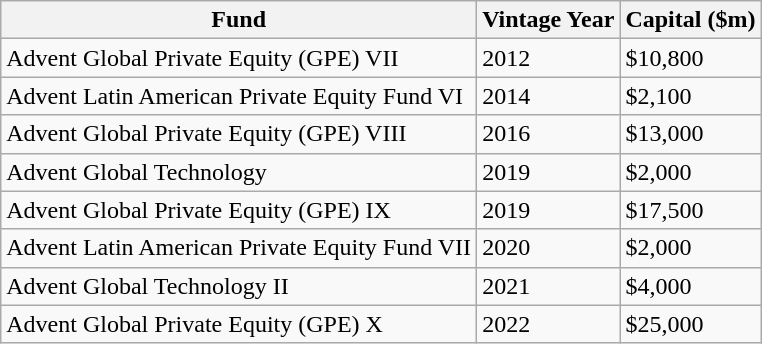<table class="wikitable">
<tr>
<th>Fund</th>
<th>Vintage Year</th>
<th>Capital ($m)</th>
</tr>
<tr>
<td>Advent Global Private Equity (GPE) VII</td>
<td>2012</td>
<td>$10,800</td>
</tr>
<tr>
<td>Advent Latin American Private Equity Fund VI</td>
<td>2014</td>
<td>$2,100</td>
</tr>
<tr>
<td>Advent Global Private Equity (GPE) VIII</td>
<td>2016</td>
<td>$13,000</td>
</tr>
<tr>
<td>Advent Global Technology</td>
<td>2019</td>
<td>$2,000</td>
</tr>
<tr>
<td>Advent Global Private Equity (GPE) IX</td>
<td>2019</td>
<td>$17,500</td>
</tr>
<tr>
<td>Advent Latin American Private Equity Fund VII</td>
<td>2020</td>
<td>$2,000</td>
</tr>
<tr>
<td>Advent Global Technology II</td>
<td>2021</td>
<td>$4,000</td>
</tr>
<tr>
<td>Advent Global Private Equity (GPE) X</td>
<td>2022</td>
<td>$25,000</td>
</tr>
</table>
